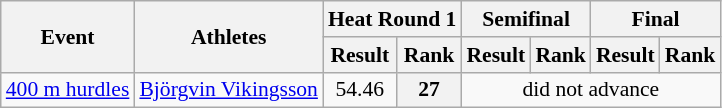<table class="wikitable" border="1" style="font-size:90%">
<tr>
<th rowspan="2">Event</th>
<th rowspan="2">Athletes</th>
<th colspan="2">Heat Round 1</th>
<th colspan="2">Semifinal</th>
<th colspan="2">Final</th>
</tr>
<tr>
<th>Result</th>
<th>Rank</th>
<th>Result</th>
<th>Rank</th>
<th>Result</th>
<th>Rank</th>
</tr>
<tr>
<td><a href='#'>400 m hurdles</a></td>
<td><a href='#'>Björgvin Vikingsson</a></td>
<td align=center>54.46</td>
<th align=center>27</th>
<td align=center colspan="4">did not advance</td>
</tr>
</table>
